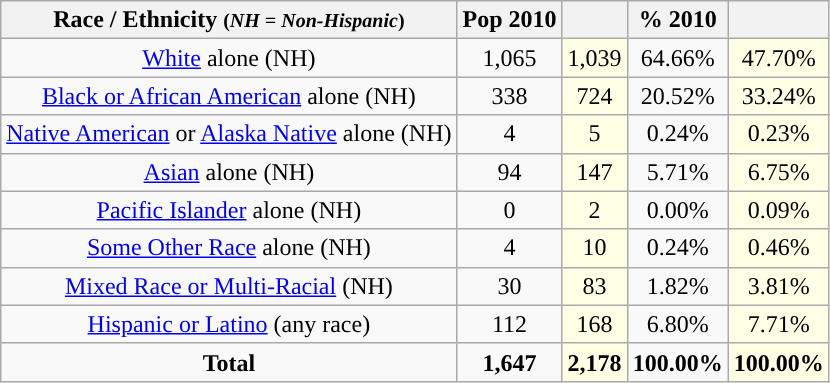<table class="wikitable" style="text-align:center;">
<tr>
<th>Race / Ethnicity <small>(<em>NH = Non-Hispanic</em>)</small></th>
<th>Pop 2010</th>
<th></th>
<th>% 2010</th>
<th></th>
</tr>
<tr>
<td><a href='#'>White</a> alone (NH)</td>
<td>1,065</td>
<td style='background: #ffffe6;'>1,039</td>
<td>64.66%</td>
<td style='background: #ffffe6;'>47.70%</td>
</tr>
<tr>
<td><a href='#'>Black or African American</a> alone (NH)</td>
<td>338</td>
<td style='background: #ffffe6;'>724</td>
<td>20.52%</td>
<td style='background: #ffffe6;'>33.24%</td>
</tr>
<tr>
<td><a href='#'>Native American</a> or <a href='#'>Alaska Native</a> alone (NH)</td>
<td>4</td>
<td style='background: #ffffe6;'>5</td>
<td>0.24%</td>
<td style='background: #ffffe6;'>0.23%</td>
</tr>
<tr>
<td><a href='#'>Asian</a> alone (NH)</td>
<td>94</td>
<td style='background: #ffffe6;'>147</td>
<td>5.71%</td>
<td style='background: #ffffe6;'>6.75%</td>
</tr>
<tr>
<td><a href='#'>Pacific Islander</a> alone (NH)</td>
<td>0</td>
<td style='background: #ffffe6;'>2</td>
<td>0.00%</td>
<td style='background: #ffffe6;'>0.09%</td>
</tr>
<tr>
<td><a href='#'>Some Other Race</a> alone (NH)</td>
<td>4</td>
<td style='background: #ffffe6;'>10</td>
<td>0.24%</td>
<td style='background: #ffffe6;'>0.46%</td>
</tr>
<tr>
<td><a href='#'>Mixed Race or Multi-Racial</a> (NH)</td>
<td>30</td>
<td style='background: #ffffe6;'>83</td>
<td>1.82%</td>
<td style='background: #ffffe6;'>3.81%</td>
</tr>
<tr>
<td><a href='#'>Hispanic or Latino</a> (any race)</td>
<td>112</td>
<td style='background: #ffffe6;'>168</td>
<td>6.80%</td>
<td style='background: #ffffe6;'>7.71%</td>
</tr>
<tr>
<td><strong>Total</strong></td>
<td><strong>1,647</strong></td>
<td style='background: #ffffe6;'><strong>2,178</strong></td>
<td><strong>100.00%</strong></td>
<td style='background: #ffffe6;'><strong>100.00%</strong></td>
</tr>
</table>
